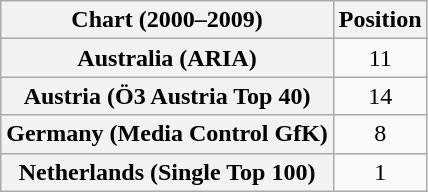<table class="wikitable sortable plainrowheaders" style="text-align:center">
<tr>
<th>Chart (2000–2009)</th>
<th>Position</th>
</tr>
<tr>
<th scope="row">Australia (ARIA)</th>
<td>11</td>
</tr>
<tr>
<th scope="row">Austria (Ö3 Austria Top 40)</th>
<td>14</td>
</tr>
<tr>
<th scope="row">Germany (Media Control GfK)</th>
<td>8</td>
</tr>
<tr>
<th scope="row">Netherlands (Single Top 100)</th>
<td>1</td>
</tr>
</table>
